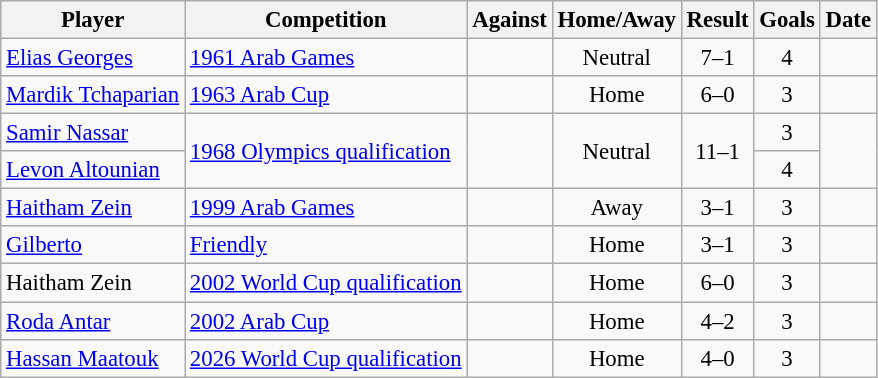<table class="wikitable sortable" style="font-size:95%;">
<tr>
<th>Player</th>
<th>Competition</th>
<th>Against</th>
<th>Home/Away</th>
<th>Result</th>
<th>Goals</th>
<th>Date</th>
</tr>
<tr>
<td><a href='#'>Elias Georges</a></td>
<td><a href='#'>1961 Arab Games</a></td>
<td></td>
<td style="text-align:center;">Neutral</td>
<td style="text-align:center;">7–1</td>
<td style="text-align:center;">4</td>
<td></td>
</tr>
<tr>
<td><a href='#'>Mardik Tchaparian</a></td>
<td><a href='#'>1963 Arab Cup</a></td>
<td></td>
<td style="text-align:center;">Home</td>
<td style="text-align:center;">6–0</td>
<td style="text-align:center;">3</td>
<td></td>
</tr>
<tr>
<td><a href='#'>Samir Nassar</a></td>
<td rowspan="2"><a href='#'>1968 Olympics qualification</a></td>
<td rowspan="2"></td>
<td rowspan="2" style="text-align:center;">Neutral</td>
<td rowspan="2" style="text-align:center;">11–1</td>
<td style="text-align:center;">3</td>
<td rowspan="2"></td>
</tr>
<tr>
<td><a href='#'>Levon Altounian</a></td>
<td style="text-align:center;">4</td>
</tr>
<tr>
<td><a href='#'>Haitham Zein</a></td>
<td><a href='#'>1999 Arab Games</a></td>
<td></td>
<td style="text-align:center;">Away</td>
<td style="text-align:center;">3–1</td>
<td style="text-align:center;">3</td>
<td></td>
</tr>
<tr>
<td><a href='#'>Gilberto</a></td>
<td><a href='#'>Friendly</a></td>
<td></td>
<td style="text-align:center;">Home</td>
<td style="text-align:center;">3–1</td>
<td style="text-align:center;">3</td>
<td></td>
</tr>
<tr>
<td>Haitham Zein</td>
<td><a href='#'>2002 World Cup qualification</a></td>
<td></td>
<td style="text-align:center;">Home</td>
<td style="text-align:center;">6–0</td>
<td style="text-align:center;">3</td>
<td></td>
</tr>
<tr>
<td><a href='#'>Roda Antar</a></td>
<td><a href='#'>2002 Arab Cup</a></td>
<td></td>
<td style="text-align:center;">Home</td>
<td style="text-align:center;">4–2</td>
<td style="text-align:center;">3</td>
<td></td>
</tr>
<tr>
<td><a href='#'>Hassan Maatouk</a></td>
<td><a href='#'>2026 World Cup qualification</a></td>
<td></td>
<td style="text-align:center;">Home</td>
<td style="text-align:center;">4–0</td>
<td style="text-align:center;">3</td>
<td></td>
</tr>
</table>
